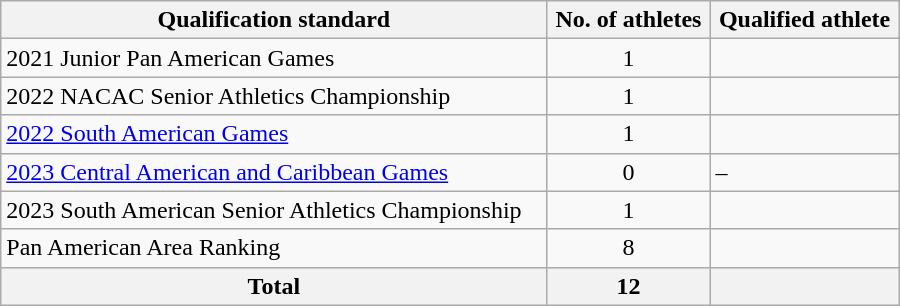<table class="wikitable" style="text-align:left; width:600px;">
<tr>
<th>Qualification standard</th>
<th>No. of athletes</th>
<th>Qualified athlete</th>
</tr>
<tr>
<td>2021 Junior Pan American Games</td>
<td align=center>1</td>
<td></td>
</tr>
<tr>
<td>2022 NACAC Senior Athletics Championship</td>
<td align=center>1</td>
<td></td>
</tr>
<tr>
<td><a href='#'>2022 South American Games</a></td>
<td align=center>1</td>
<td></td>
</tr>
<tr>
<td><a href='#'>2023 Central American and Caribbean Games</a></td>
<td align=center>0</td>
<td>–</td>
</tr>
<tr>
<td>2023 South American Senior Athletics Championship</td>
<td align=center>1</td>
<td></td>
</tr>
<tr>
<td>Pan American Area Ranking</td>
<td align=center>8</td>
<td></td>
</tr>
<tr>
<th>Total</th>
<th>12</th>
<th colspan=2></th>
</tr>
</table>
